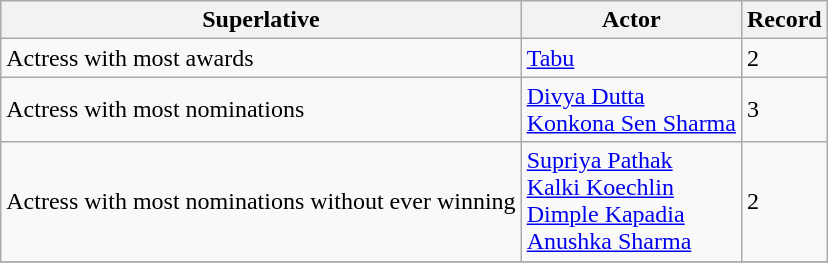<table class="wikitable">
<tr>
<th>Superlative</th>
<th>Actor</th>
<th>Record</th>
</tr>
<tr>
<td>Actress with most awards</td>
<td><a href='#'>Tabu</a></td>
<td>2</td>
</tr>
<tr>
<td>Actress with most nominations</td>
<td><a href='#'>Divya Dutta</a><br> <a href='#'>Konkona Sen Sharma</a></td>
<td>3</td>
</tr>
<tr>
<td>Actress with most nominations without ever winning</td>
<td><a href='#'>Supriya Pathak</a><br> <a href='#'>Kalki Koechlin</a><br> <a href='#'>Dimple Kapadia</a><br> <a href='#'>Anushka Sharma</a></td>
<td>2</td>
</tr>
<tr>
</tr>
</table>
